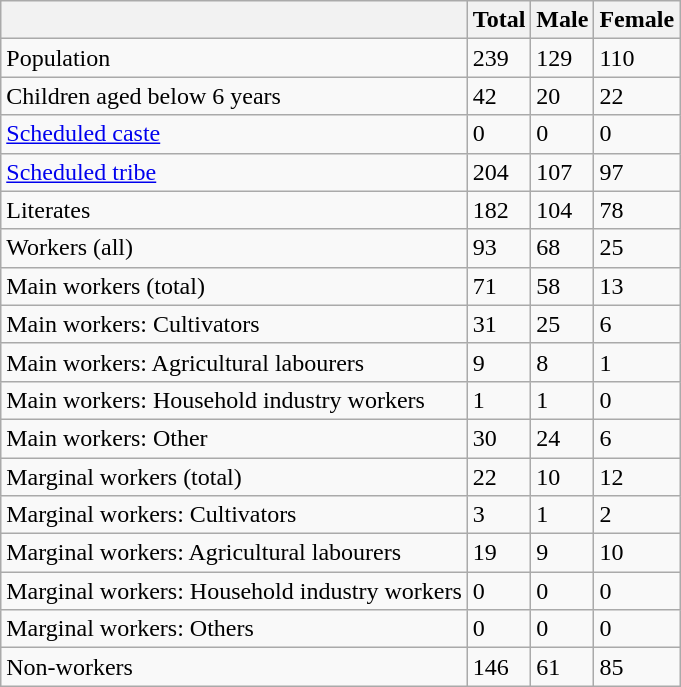<table class="wikitable sortable">
<tr>
<th></th>
<th>Total</th>
<th>Male</th>
<th>Female</th>
</tr>
<tr>
<td>Population</td>
<td>239</td>
<td>129</td>
<td>110</td>
</tr>
<tr>
<td>Children aged below 6 years</td>
<td>42</td>
<td>20</td>
<td>22</td>
</tr>
<tr>
<td><a href='#'>Scheduled caste</a></td>
<td>0</td>
<td>0</td>
<td>0</td>
</tr>
<tr>
<td><a href='#'>Scheduled tribe</a></td>
<td>204</td>
<td>107</td>
<td>97</td>
</tr>
<tr>
<td>Literates</td>
<td>182</td>
<td>104</td>
<td>78</td>
</tr>
<tr>
<td>Workers (all)</td>
<td>93</td>
<td>68</td>
<td>25</td>
</tr>
<tr>
<td>Main workers (total)</td>
<td>71</td>
<td>58</td>
<td>13</td>
</tr>
<tr>
<td>Main workers: Cultivators</td>
<td>31</td>
<td>25</td>
<td>6</td>
</tr>
<tr>
<td>Main workers: Agricultural labourers</td>
<td>9</td>
<td>8</td>
<td>1</td>
</tr>
<tr>
<td>Main workers: Household industry workers</td>
<td>1</td>
<td>1</td>
<td>0</td>
</tr>
<tr>
<td>Main workers: Other</td>
<td>30</td>
<td>24</td>
<td>6</td>
</tr>
<tr>
<td>Marginal workers (total)</td>
<td>22</td>
<td>10</td>
<td>12</td>
</tr>
<tr>
<td>Marginal workers: Cultivators</td>
<td>3</td>
<td>1</td>
<td>2</td>
</tr>
<tr>
<td>Marginal workers: Agricultural labourers</td>
<td>19</td>
<td>9</td>
<td>10</td>
</tr>
<tr>
<td>Marginal workers: Household industry workers</td>
<td>0</td>
<td>0</td>
<td>0</td>
</tr>
<tr>
<td>Marginal workers: Others</td>
<td>0</td>
<td>0</td>
<td>0</td>
</tr>
<tr>
<td>Non-workers</td>
<td>146</td>
<td>61</td>
<td>85</td>
</tr>
</table>
